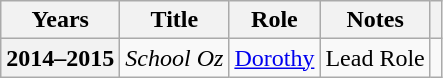<table class="wikitable plainrowheaders">
<tr>
<th scope="col">Years</th>
<th scope="col">Title</th>
<th scope="col">Role</th>
<th scope="col">Notes</th>
<th scope="col"></th>
</tr>
<tr>
<th scope="row">2014–2015</th>
<td><em>School Oz</em></td>
<td><a href='#'>Dorothy</a></td>
<td>Lead Role</td>
<td style="text-align:center"></td>
</tr>
</table>
